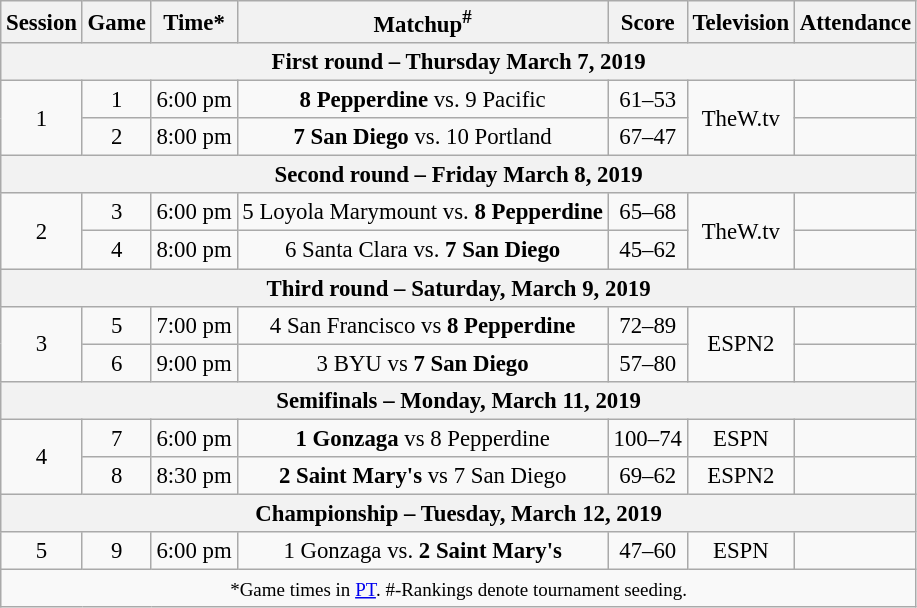<table class="wikitable" style="font-size: 95%;text-align:center">
<tr>
<th>Session</th>
<th>Game</th>
<th>Time*</th>
<th>Matchup<sup>#</sup></th>
<th>Score</th>
<th>Television</th>
<th>Attendance</th>
</tr>
<tr>
<th colspan=7>First round – Thursday March 7, 2019</th>
</tr>
<tr>
<td rowspan=2>1</td>
<td>1</td>
<td>6:00 pm</td>
<td><strong>8 Pepperdine</strong> vs. 9 Pacific</td>
<td>61–53</td>
<td rowspan=2>TheW.tv</td>
<td></td>
</tr>
<tr>
<td>2</td>
<td>8:00 pm</td>
<td><strong>7 San Diego</strong> vs. 10 Portland</td>
<td>67–47</td>
<td></td>
</tr>
<tr>
<th colspan=7>Second round – Friday March 8, 2019</th>
</tr>
<tr>
<td rowspan=2>2</td>
<td>3</td>
<td>6:00 pm</td>
<td>5 Loyola Marymount vs. <strong>8 Pepperdine</strong></td>
<td>65–68</td>
<td rowspan=2>TheW.tv</td>
<td></td>
</tr>
<tr>
<td>4</td>
<td>8:00 pm</td>
<td>6 Santa Clara vs. <strong>7 San Diego</strong></td>
<td>45–62</td>
<td></td>
</tr>
<tr>
<th colspan=7>Third round – Saturday, March 9, 2019</th>
</tr>
<tr>
<td rowspan=2>3</td>
<td>5</td>
<td>7:00 pm</td>
<td>4 San Francisco vs <strong>8 Pepperdine</strong></td>
<td>72–89</td>
<td rowspan=2>ESPN2</td>
<td></td>
</tr>
<tr>
<td>6</td>
<td>9:00 pm</td>
<td>3 BYU vs <strong>7 San Diego</strong></td>
<td>57–80</td>
<td></td>
</tr>
<tr>
<th colspan=7>Semifinals – Monday, March 11, 2019</th>
</tr>
<tr>
<td rowspan=2>4</td>
<td>7</td>
<td>6:00 pm</td>
<td><strong>1 Gonzaga</strong> vs 8 Pepperdine</td>
<td>100–74</td>
<td>ESPN</td>
<td></td>
</tr>
<tr>
<td>8</td>
<td>8:30 pm</td>
<td><strong>2 Saint Mary's</strong> vs 7 San Diego</td>
<td>69–62</td>
<td>ESPN2</td>
<td></td>
</tr>
<tr>
<th colspan=7>Championship – Tuesday, March 12, 2019</th>
</tr>
<tr>
<td>5</td>
<td>9</td>
<td>6:00 pm</td>
<td>1 Gonzaga vs. <strong>2 Saint Mary's</strong></td>
<td>47–60</td>
<td>ESPN</td>
<td></td>
</tr>
<tr>
<td colspan=7><small>*Game times in <a href='#'>PT</a>. #-Rankings denote tournament seeding.</small></td>
</tr>
</table>
